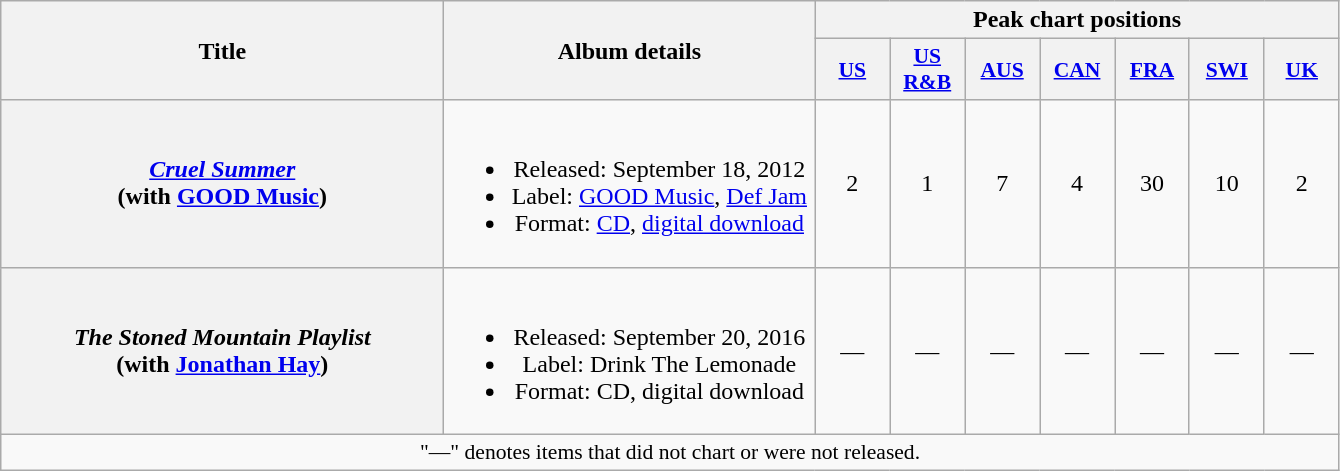<table class="wikitable plainrowheaders" style="text-align:center;">
<tr>
<th scope="col" rowspan="2" style="width:18em;">Title</th>
<th scope="col" rowspan="2" style="width:15em;">Album details</th>
<th scope="col" colspan="8">Peak chart positions</th>
</tr>
<tr>
<th scope="col" style="width:3em;font-size:90%;"><a href='#'>US</a><br></th>
<th scope="col" style="width:3em;font-size:90%;"><a href='#'>US R&B</a><br></th>
<th scope="col" style="width:3em;font-size:90%;"><a href='#'>AUS</a><br></th>
<th scope="col" style="width:3em;font-size:90%;"><a href='#'>CAN</a><br></th>
<th scope="col" style="width:3em;font-size:90%;"><a href='#'>FRA</a><br></th>
<th scope="col" style="width:3em;font-size:90%;"><a href='#'>SWI</a><br></th>
<th scope="col" style="width:3em;font-size:90%;"><a href='#'>UK</a><br></th>
</tr>
<tr>
<th scope="row"><em><a href='#'>Cruel Summer</a></em><br> <span>(with <a href='#'>GOOD Music</a>)</span></th>
<td><br><ul><li>Released: September 18, 2012</li><li>Label: <a href='#'>GOOD Music</a>, <a href='#'>Def Jam</a></li><li>Format: <a href='#'>CD</a>, <a href='#'>digital download</a></li></ul></td>
<td>2</td>
<td>1</td>
<td>7</td>
<td>4</td>
<td>30</td>
<td>10</td>
<td>2</td>
</tr>
<tr>
<th scope="row"><em>The Stoned Mountain Playlist</em><br><span>(with <a href='#'>Jonathan Hay</a>)</span></th>
<td><br><ul><li>Released: September 20, 2016</li><li>Label: Drink The Lemonade</li><li>Format: CD, digital download</li></ul></td>
<td>—</td>
<td>—</td>
<td>—</td>
<td>—</td>
<td>—</td>
<td>—</td>
<td>—</td>
</tr>
<tr>
<td colspan="16" style="font-size:90%">"—" denotes items that did not chart or were not released.</td>
</tr>
</table>
